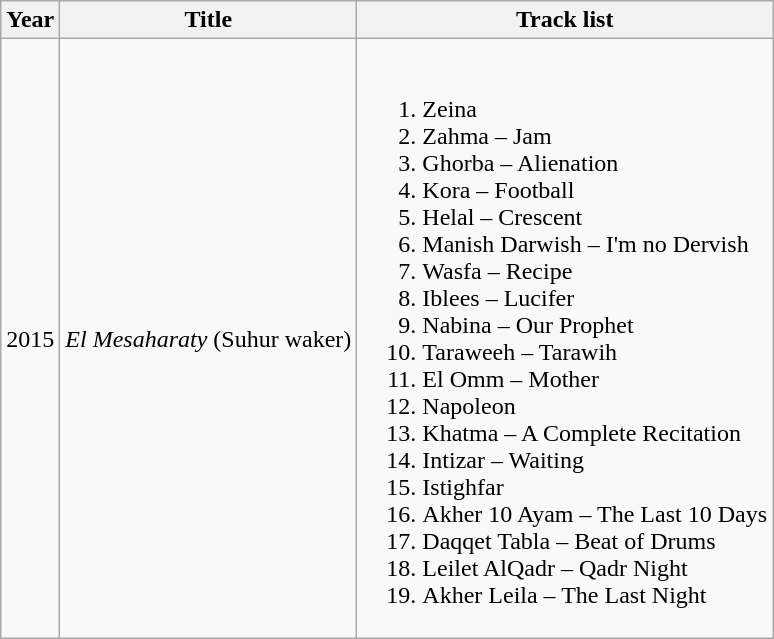<table class="wikitable">
<tr>
<th>Year</th>
<th>Title</th>
<th>Track list</th>
</tr>
<tr>
<td>2015</td>
<td><em>El Mesaharaty</em> (Suhur waker)</td>
<td><br><ol><li>Zeina</li><li>Zahma – Jam</li><li>Ghorba – Alienation</li><li>Kora – Football</li><li>Helal – Crescent</li><li>Manish Darwish – I'm no Dervish</li><li>Wasfa – Recipe</li><li>Iblees – Lucifer</li><li>Nabina – Our Prophet</li><li>Taraweeh – Tarawih</li><li>El Omm – Mother</li><li>Napoleon</li><li>Khatma – A Complete Recitation</li><li>Intizar – Waiting</li><li>Istighfar</li><li>Akher 10 Ayam – The Last 10 Days</li><li>Daqqet Tabla – Beat of Drums</li><li>Leilet AlQadr – Qadr Night</li><li>Akher Leila – The Last Night</li></ol></td>
</tr>
</table>
